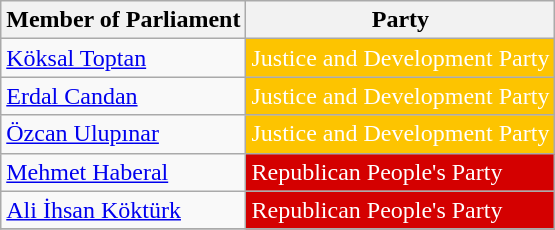<table class="wikitable">
<tr>
<th>Member of Parliament</th>
<th>Party</th>
</tr>
<tr>
<td><a href='#'>Köksal Toptan</a></td>
<td style="background:#FDC400; color:white">Justice and Development Party</td>
</tr>
<tr>
<td><a href='#'>Erdal Candan</a></td>
<td style="background:#FDC400; color:white">Justice and Development Party</td>
</tr>
<tr>
<td><a href='#'>Özcan Ulupınar</a></td>
<td style="background:#FDC400; color:white">Justice and Development Party</td>
</tr>
<tr>
<td><a href='#'>Mehmet Haberal</a></td>
<td style="background:#D40000; color:white">Republican People's Party</td>
</tr>
<tr>
<td><a href='#'>Ali İhsan Köktürk</a></td>
<td style="background:#D40000; color:white">Republican People's Party</td>
</tr>
<tr>
</tr>
</table>
